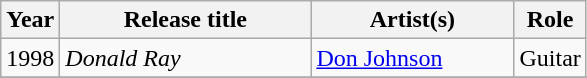<table class="wikitable" style="text-align:left;font-size:100%;">
<tr>
<th>Year</th>
<th style="width:10em;">Release title</th>
<th style="width:8em;">Artist(s)</th>
<th>Role</th>
</tr>
<tr>
<td>1998</td>
<td><em> Donald Ray</em></td>
<td><a href='#'>Don Johnson</a></td>
<td>Guitar</td>
</tr>
<tr>
</tr>
</table>
